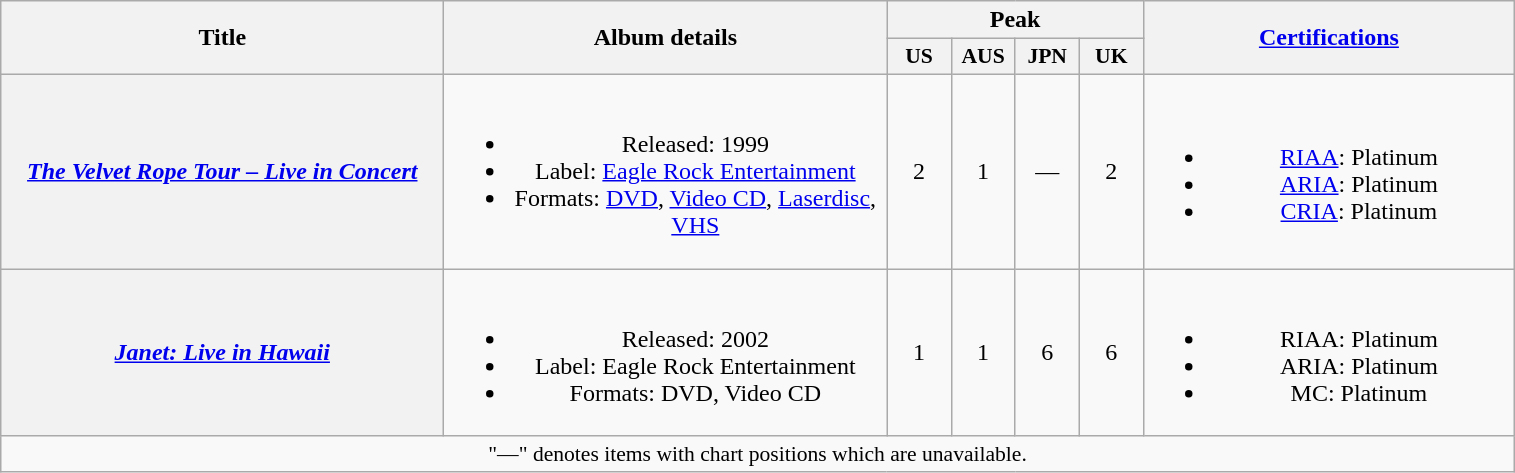<table class="wikitable plainrowheaders" style="text-align:center;">
<tr>
<th scope="col" rowspan="2" style="width:18em;">Title</th>
<th scope="col" rowspan="2" style="width:18em;">Album details</th>
<th scope="col" colspan="4">Peak</th>
<th scope="col" rowspan="2" style="width:15em;"><a href='#'>Certifications</a></th>
</tr>
<tr>
<th scope="col" style="width:2.5em; font-size:90%;">US<br></th>
<th scope="col" style="width:2.5em; font-size:90%;">AUS<br></th>
<th scope="col" style="width:2.5em; font-size:90%;">JPN<br></th>
<th scope="col" style="width:2.5em; font-size:90%;">UK<br></th>
</tr>
<tr>
<th scope="row"><em><a href='#'>The Velvet Rope Tour – Live in Concert</a></em></th>
<td><br><ul><li>Released: 1999</li><li>Label: <a href='#'>Eagle Rock Entertainment</a></li><li>Formats: <a href='#'>DVD</a>, <a href='#'>Video CD</a>, <a href='#'>Laserdisc</a>, <a href='#'>VHS</a></li></ul></td>
<td>2</td>
<td>1</td>
<td>—</td>
<td>2</td>
<td><br><ul><li><a href='#'>RIAA</a>: Platinum</li><li><a href='#'>ARIA</a>: Platinum</li><li><a href='#'>CRIA</a>: Platinum</li></ul></td>
</tr>
<tr>
<th scope="row"><em><a href='#'>Janet: Live in Hawaii</a></em></th>
<td><br><ul><li>Released: 2002</li><li>Label: Eagle Rock Entertainment</li><li>Formats: DVD, Video CD</li></ul></td>
<td>1</td>
<td>1</td>
<td>6</td>
<td>6</td>
<td><br><ul><li>RIAA: Platinum</li><li>ARIA: Platinum</li><li>MC: Platinum</li></ul></td>
</tr>
<tr>
<td colspan="14" style="font-size:90%">"—" denotes items with chart positions which are unavailable.</td>
</tr>
</table>
